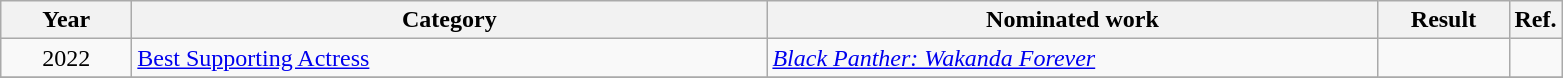<table class=wikitable>
<tr>
<th scope="col" style="width:5em;">Year</th>
<th scope="col" style="width:26em;">Category</th>
<th scope="col" style="width:25em;">Nominated work</th>
<th scope="col" style="width:5em;">Result</th>
<th>Ref.</th>
</tr>
<tr>
<td style="text-align:center;">2022</td>
<td><a href='#'>Best Supporting Actress</a></td>
<td><em><a href='#'>Black Panther: Wakanda Forever</a></em></td>
<td></td>
<td></td>
</tr>
<tr>
</tr>
</table>
